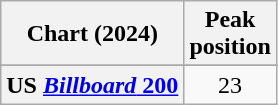<table class="wikitable sortable plainrowheaders" style="text-align:center">
<tr>
<th scope="col">Chart (2024)</th>
<th scope="col">Peak<br>position</th>
</tr>
<tr>
</tr>
<tr>
</tr>
<tr>
</tr>
<tr>
</tr>
<tr>
</tr>
<tr>
</tr>
<tr>
</tr>
<tr>
</tr>
<tr>
<th scope="row">US <a href='#'><em>Billboard</em> 200</a></th>
<td>23</td>
</tr>
</table>
